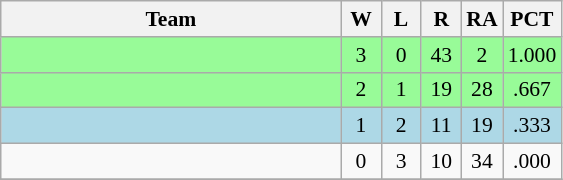<table class=wikitable style="text-align:center;font-size:90%">
<tr>
<th width=220>Team</th>
<th width=20>W</th>
<th width=20>L</th>
<th width=20>R</th>
<th width=20>RA</th>
<th width=20>PCT</th>
</tr>
<tr bgcolor=#98fb98>
<td align=left></td>
<td>3</td>
<td>0</td>
<td>43</td>
<td>2</td>
<td>1.000</td>
</tr>
<tr bgcolor=#98fb98>
<td align=left></td>
<td>2</td>
<td>1</td>
<td>19</td>
<td>28</td>
<td>.667</td>
</tr>
<tr bgcolor=lightblue>
<td align=left></td>
<td>1</td>
<td>2</td>
<td>11</td>
<td>19</td>
<td>.333</td>
</tr>
<tr>
<td align=left></td>
<td>0</td>
<td>3</td>
<td>10</td>
<td>34</td>
<td>.000</td>
</tr>
<tr>
</tr>
</table>
